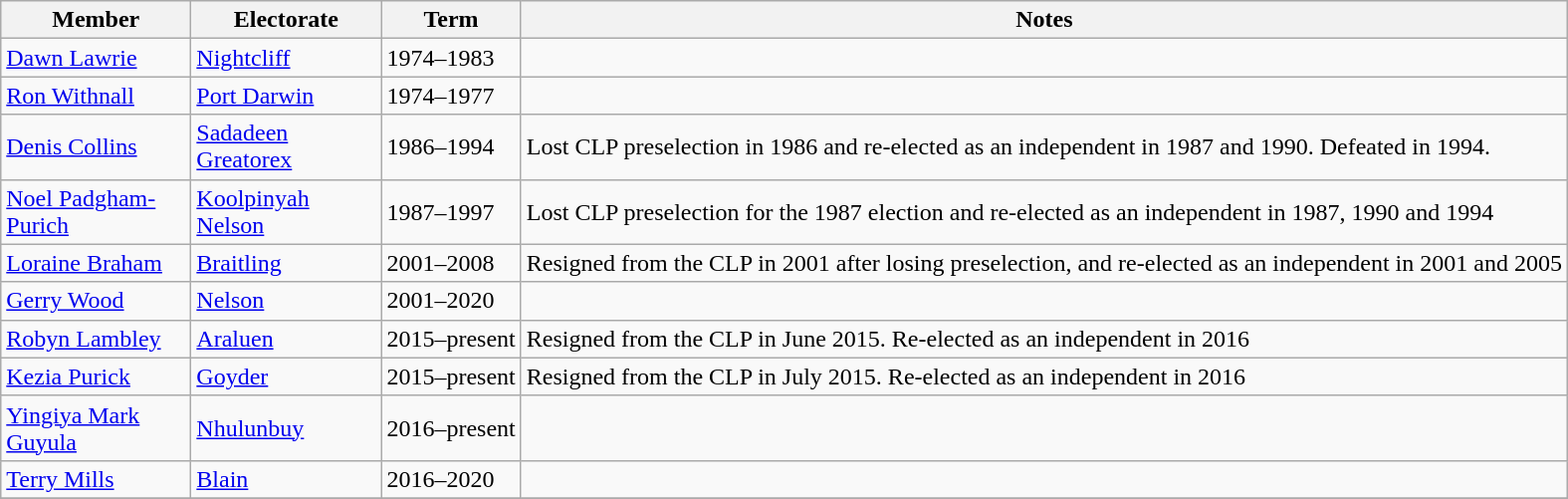<table class="wikitable">
<tr>
<th width=120px>Member</th>
<th width=120px>Electorate</th>
<th>Term</th>
<th>Notes</th>
</tr>
<tr>
<td><a href='#'>Dawn Lawrie</a></td>
<td><a href='#'>Nightcliff</a></td>
<td>1974–1983</td>
<td></td>
</tr>
<tr>
<td><a href='#'>Ron Withnall</a></td>
<td><a href='#'>Port Darwin</a></td>
<td>1974–1977</td>
<td></td>
</tr>
<tr>
<td><a href='#'>Denis Collins</a></td>
<td><a href='#'>Sadadeen</a><br><a href='#'>Greatorex</a></td>
<td>1986–1994</td>
<td>Lost CLP preselection in 1986 and re-elected as an independent in 1987 and 1990. Defeated in 1994.</td>
</tr>
<tr>
<td><a href='#'>Noel Padgham-Purich</a></td>
<td><a href='#'>Koolpinyah</a> <br> <a href='#'>Nelson</a></td>
<td>1987–1997</td>
<td>Lost CLP preselection for the 1987 election and re-elected as an independent in 1987, 1990 and 1994</td>
</tr>
<tr>
<td><a href='#'>Loraine Braham</a></td>
<td><a href='#'>Braitling</a></td>
<td>2001–2008</td>
<td>Resigned from the CLP in 2001 after losing preselection, and re-elected as an independent in 2001 and 2005</td>
</tr>
<tr>
<td><a href='#'>Gerry Wood</a></td>
<td><a href='#'>Nelson</a></td>
<td>2001–2020</td>
<td></td>
</tr>
<tr>
<td><a href='#'>Robyn Lambley</a></td>
<td><a href='#'>Araluen</a></td>
<td>2015–present</td>
<td>Resigned from the CLP in June 2015. Re-elected as an independent in 2016</td>
</tr>
<tr>
<td><a href='#'>Kezia Purick</a></td>
<td><a href='#'>Goyder</a></td>
<td>2015–present</td>
<td>Resigned from the CLP in July 2015. Re-elected as an independent in 2016</td>
</tr>
<tr>
<td><a href='#'>Yingiya Mark Guyula</a></td>
<td><a href='#'>Nhulunbuy</a></td>
<td>2016–present</td>
<td></td>
</tr>
<tr>
<td><a href='#'>Terry Mills</a></td>
<td><a href='#'>Blain</a></td>
<td>2016–2020</td>
<td></td>
</tr>
<tr>
</tr>
</table>
